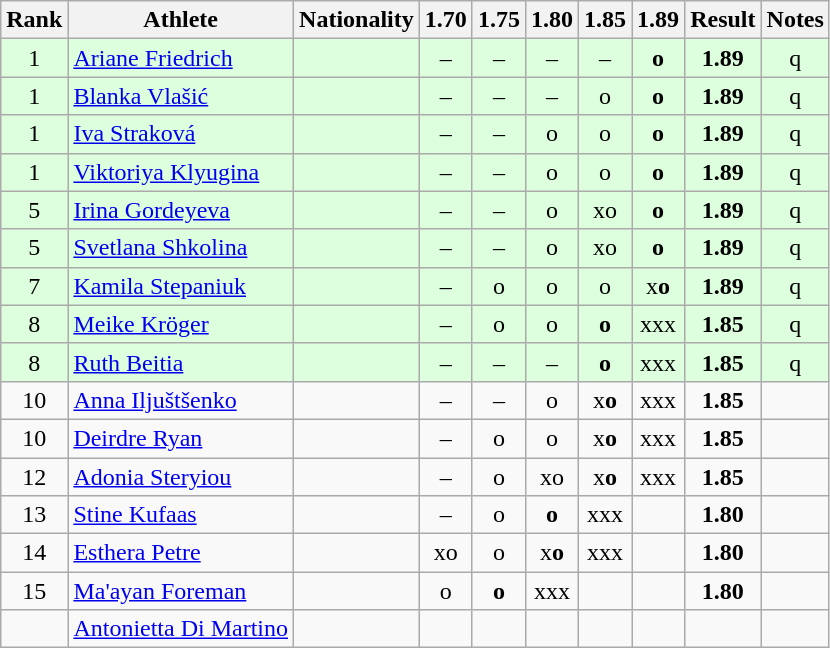<table class="wikitable sortable" style="text-align:center">
<tr>
<th>Rank</th>
<th>Athlete</th>
<th>Nationality</th>
<th>1.70</th>
<th>1.75</th>
<th>1.80</th>
<th>1.85</th>
<th>1.89</th>
<th>Result</th>
<th>Notes</th>
</tr>
<tr bgcolor=ddffdd>
<td>1</td>
<td align="left"><a href='#'>Ariane Friedrich</a></td>
<td align=left></td>
<td>–</td>
<td>–</td>
<td>–</td>
<td>–</td>
<td><strong>o</strong></td>
<td><strong>1.89</strong></td>
<td>q</td>
</tr>
<tr bgcolor=ddffdd>
<td>1</td>
<td align="left"><a href='#'>Blanka Vlašić</a></td>
<td align=left></td>
<td>–</td>
<td>–</td>
<td>–</td>
<td>o</td>
<td><strong>o</strong></td>
<td><strong>1.89</strong></td>
<td>q</td>
</tr>
<tr bgcolor=ddffdd>
<td>1</td>
<td align="left"><a href='#'>Iva Straková</a></td>
<td align=left></td>
<td>–</td>
<td>–</td>
<td>o</td>
<td>o</td>
<td><strong>o</strong></td>
<td><strong>1.89</strong></td>
<td>q</td>
</tr>
<tr bgcolor=ddffdd>
<td>1</td>
<td align="left"><a href='#'>Viktoriya Klyugina</a></td>
<td align=left></td>
<td>–</td>
<td>–</td>
<td>o</td>
<td>o</td>
<td><strong>o</strong></td>
<td><strong>1.89</strong></td>
<td>q</td>
</tr>
<tr bgcolor=ddffdd>
<td>5</td>
<td align="left"><a href='#'>Irina Gordeyeva</a></td>
<td align=left></td>
<td>–</td>
<td>–</td>
<td>o</td>
<td>xo</td>
<td><strong>o</strong></td>
<td><strong>1.89</strong></td>
<td>q</td>
</tr>
<tr bgcolor=ddffdd>
<td>5</td>
<td align="left"><a href='#'>Svetlana Shkolina</a></td>
<td align=left></td>
<td>–</td>
<td>–</td>
<td>o</td>
<td>xo</td>
<td><strong>o</strong></td>
<td><strong>1.89</strong></td>
<td>q</td>
</tr>
<tr bgcolor=ddffdd>
<td>7</td>
<td align="left"><a href='#'>Kamila Stepaniuk</a></td>
<td align=left></td>
<td>–</td>
<td>o</td>
<td>o</td>
<td>o</td>
<td>x<strong>o</strong></td>
<td><strong>1.89</strong></td>
<td>q</td>
</tr>
<tr bgcolor=ddffdd>
<td>8</td>
<td align="left"><a href='#'>Meike Kröger</a></td>
<td align=left></td>
<td>–</td>
<td>o</td>
<td>o</td>
<td><strong>o</strong></td>
<td>xxx</td>
<td><strong>1.85</strong></td>
<td>q</td>
</tr>
<tr bgcolor=ddffdd>
<td>8</td>
<td align="left"><a href='#'>Ruth Beitia</a></td>
<td align=left></td>
<td>–</td>
<td>–</td>
<td>–</td>
<td><strong>o</strong></td>
<td>xxx</td>
<td><strong>1.85</strong></td>
<td>q</td>
</tr>
<tr>
<td>10</td>
<td align="left"><a href='#'>Anna Iljuštšenko</a></td>
<td align=left></td>
<td>–</td>
<td>–</td>
<td>o</td>
<td>x<strong>o</strong></td>
<td>xxx</td>
<td><strong>1.85</strong></td>
<td></td>
</tr>
<tr>
<td>10</td>
<td align="left"><a href='#'>Deirdre Ryan</a></td>
<td align=left></td>
<td>–</td>
<td>o</td>
<td>o</td>
<td>x<strong>o</strong></td>
<td>xxx</td>
<td><strong>1.85</strong></td>
<td></td>
</tr>
<tr>
<td>12</td>
<td align="left"><a href='#'>Adonia Steryiou</a></td>
<td align=left></td>
<td>–</td>
<td>o</td>
<td>xo</td>
<td>x<strong>o</strong></td>
<td>xxx</td>
<td><strong>1.85</strong></td>
<td></td>
</tr>
<tr>
<td>13</td>
<td align="left"><a href='#'>Stine Kufaas</a></td>
<td align=left></td>
<td>–</td>
<td>o</td>
<td><strong>o</strong></td>
<td>xxx</td>
<td></td>
<td><strong>1.80</strong></td>
<td></td>
</tr>
<tr>
<td>14</td>
<td align="left"><a href='#'>Esthera Petre</a></td>
<td align=left></td>
<td>xo</td>
<td>o</td>
<td>x<strong>o</strong></td>
<td>xxx</td>
<td></td>
<td><strong>1.80</strong></td>
<td></td>
</tr>
<tr>
<td>15</td>
<td align="left"><a href='#'>Ma'ayan Foreman</a></td>
<td align=left></td>
<td>o</td>
<td><strong>o</strong></td>
<td>xxx</td>
<td></td>
<td></td>
<td><strong>1.80</strong></td>
<td></td>
</tr>
<tr>
<td></td>
<td align="left"><a href='#'>Antonietta Di Martino</a></td>
<td align=left></td>
<td></td>
<td></td>
<td></td>
<td></td>
<td></td>
<td><strong></strong></td>
<td></td>
</tr>
</table>
